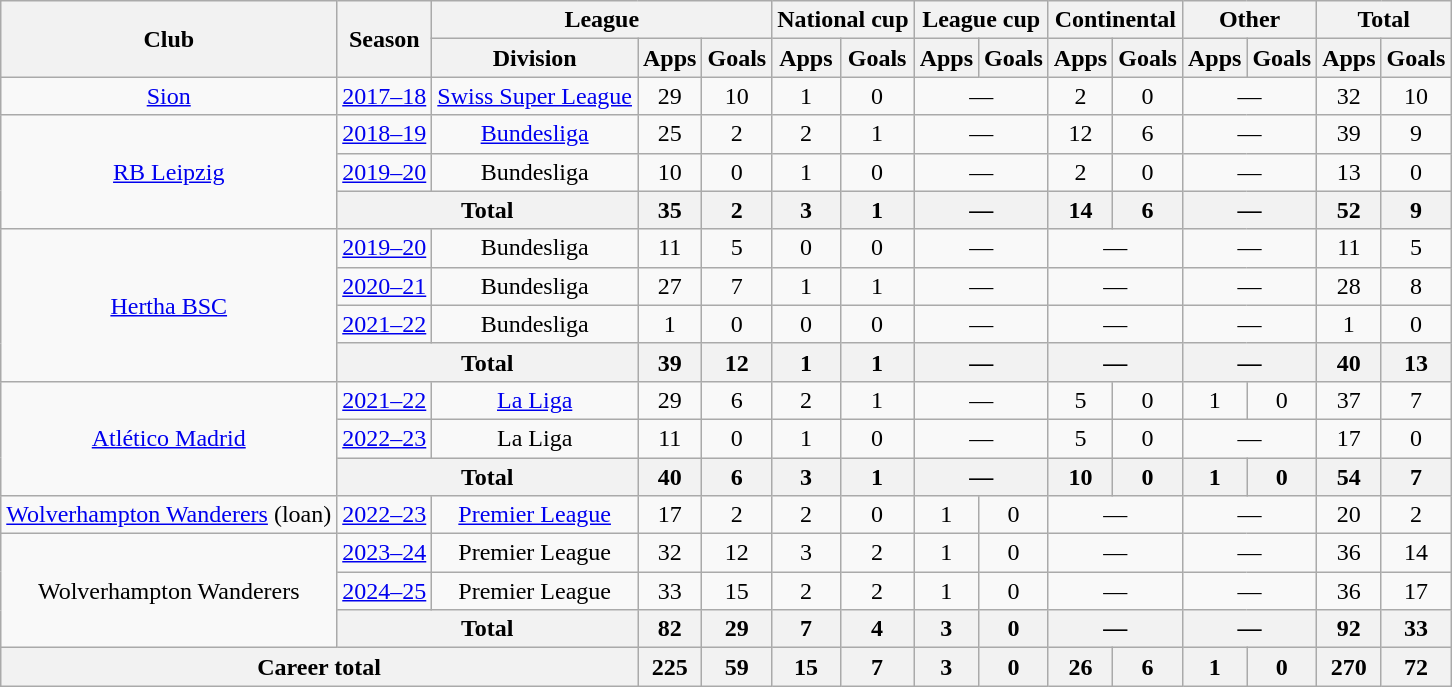<table class="wikitable" style="text-align: center;">
<tr>
<th rowspan="2">Club</th>
<th rowspan="2">Season</th>
<th colspan="3">League</th>
<th colspan="2">National cup</th>
<th colspan="2">League cup</th>
<th colspan="2">Continental</th>
<th colspan="2">Other</th>
<th colspan="2">Total</th>
</tr>
<tr>
<th>Division</th>
<th>Apps</th>
<th>Goals</th>
<th>Apps</th>
<th>Goals</th>
<th>Apps</th>
<th>Goals</th>
<th>Apps</th>
<th>Goals</th>
<th>Apps</th>
<th>Goals</th>
<th>Apps</th>
<th>Goals</th>
</tr>
<tr>
<td><a href='#'>Sion</a></td>
<td><a href='#'>2017–18</a></td>
<td><a href='#'>Swiss Super League</a></td>
<td>29</td>
<td>10</td>
<td>1</td>
<td>0</td>
<td colspan="2">—</td>
<td>2</td>
<td>0</td>
<td colspan="2">—</td>
<td>32</td>
<td>10</td>
</tr>
<tr>
<td rowspan="3"><a href='#'>RB Leipzig</a></td>
<td><a href='#'>2018–19</a></td>
<td><a href='#'>Bundesliga</a></td>
<td>25</td>
<td>2</td>
<td>2</td>
<td>1</td>
<td colspan="2">—</td>
<td>12</td>
<td>6</td>
<td colspan="2">—</td>
<td>39</td>
<td>9</td>
</tr>
<tr>
<td><a href='#'>2019–20</a></td>
<td>Bundesliga</td>
<td>10</td>
<td>0</td>
<td>1</td>
<td>0</td>
<td colspan="2">—</td>
<td>2</td>
<td>0</td>
<td colspan="2">—</td>
<td>13</td>
<td>0</td>
</tr>
<tr>
<th colspan="2">Total</th>
<th>35</th>
<th>2</th>
<th>3</th>
<th>1</th>
<th colspan="2">—</th>
<th>14</th>
<th>6</th>
<th colspan="2">—</th>
<th>52</th>
<th>9</th>
</tr>
<tr>
<td rowspan="4"><a href='#'>Hertha BSC</a></td>
<td><a href='#'>2019–20</a></td>
<td>Bundesliga</td>
<td>11</td>
<td>5</td>
<td>0</td>
<td>0</td>
<td colspan="2">—</td>
<td colspan="2">—</td>
<td colspan="2">—</td>
<td>11</td>
<td>5</td>
</tr>
<tr>
<td><a href='#'>2020–21</a></td>
<td>Bundesliga</td>
<td>27</td>
<td>7</td>
<td>1</td>
<td>1</td>
<td colspan="2">—</td>
<td colspan="2">—</td>
<td colspan="2">—</td>
<td>28</td>
<td>8</td>
</tr>
<tr>
<td><a href='#'>2021–22</a></td>
<td>Bundesliga</td>
<td>1</td>
<td>0</td>
<td>0</td>
<td>0</td>
<td colspan="2">—</td>
<td colspan="2">—</td>
<td colspan="2">—</td>
<td>1</td>
<td>0</td>
</tr>
<tr>
<th colspan="2">Total</th>
<th>39</th>
<th>12</th>
<th>1</th>
<th>1</th>
<th colspan="2">—</th>
<th colspan="2">—</th>
<th colspan="2">—</th>
<th>40</th>
<th>13</th>
</tr>
<tr>
<td rowspan="3"><a href='#'>Atlético Madrid</a></td>
<td><a href='#'>2021–22</a></td>
<td><a href='#'>La Liga</a></td>
<td>29</td>
<td>6</td>
<td>2</td>
<td>1</td>
<td colspan="2">—</td>
<td>5</td>
<td>0</td>
<td>1</td>
<td>0</td>
<td>37</td>
<td>7</td>
</tr>
<tr>
<td><a href='#'>2022–23</a></td>
<td>La Liga</td>
<td>11</td>
<td>0</td>
<td>1</td>
<td>0</td>
<td colspan="2">—</td>
<td>5</td>
<td>0</td>
<td colspan="2">—</td>
<td>17</td>
<td>0</td>
</tr>
<tr>
<th colspan="2">Total</th>
<th>40</th>
<th>6</th>
<th>3</th>
<th>1</th>
<th colspan="2">—</th>
<th>10</th>
<th>0</th>
<th>1</th>
<th>0</th>
<th>54</th>
<th>7</th>
</tr>
<tr>
<td><a href='#'>Wolverhampton Wanderers</a> (loan)</td>
<td><a href='#'>2022–23</a></td>
<td><a href='#'>Premier League</a></td>
<td>17</td>
<td>2</td>
<td>2</td>
<td>0</td>
<td>1</td>
<td>0</td>
<td colspan="2">—</td>
<td colspan="2">—</td>
<td>20</td>
<td>2</td>
</tr>
<tr>
<td rowspan="3">Wolverhampton Wanderers</td>
<td><a href='#'>2023–24</a></td>
<td>Premier League</td>
<td>32</td>
<td>12</td>
<td>3</td>
<td>2</td>
<td>1</td>
<td>0</td>
<td colspan="2">—</td>
<td colspan="2">—</td>
<td>36</td>
<td>14</td>
</tr>
<tr>
<td><a href='#'>2024–25</a></td>
<td>Premier League</td>
<td>33</td>
<td>15</td>
<td>2</td>
<td>2</td>
<td>1</td>
<td>0</td>
<td colspan="2">—</td>
<td colspan="2">—</td>
<td>36</td>
<td>17</td>
</tr>
<tr>
<th colspan="2">Total</th>
<th>82</th>
<th>29</th>
<th>7</th>
<th>4</th>
<th>3</th>
<th>0</th>
<th colspan="2">—</th>
<th colspan="2">—</th>
<th>92</th>
<th>33</th>
</tr>
<tr>
<th colspan="3">Career total</th>
<th>225</th>
<th>59</th>
<th>15</th>
<th>7</th>
<th>3</th>
<th>0</th>
<th>26</th>
<th>6</th>
<th>1</th>
<th>0</th>
<th>270</th>
<th>72</th>
</tr>
</table>
